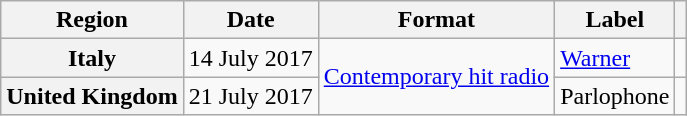<table class="wikitable plainrowheaders">
<tr>
<th scope="row">Region</th>
<th scope="row">Date</th>
<th scope="row">Format</th>
<th scope="row">Label</th>
<th scope="row"></th>
</tr>
<tr>
<th scope="row">Italy</th>
<td>14 July 2017</td>
<td rowspan="2"><a href='#'>Contemporary hit radio</a></td>
<td><a href='#'>Warner</a></td>
<td></td>
</tr>
<tr>
<th scope="row">United Kingdom</th>
<td>21 July 2017</td>
<td>Parlophone</td>
<td></td>
</tr>
</table>
